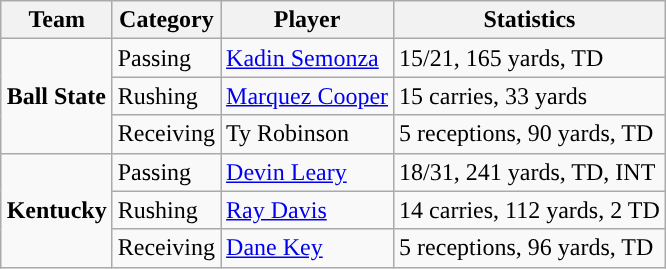<table class="wikitable" style="float: right;">
<tr>
<th>Team</th>
<th>Category</th>
<th>Player</th>
<th>Statistics</th>
</tr>
<tr>
<td rowspan=3><strong>Ball State</strong></td>
<td>Passing</td>
<td><a href='#'>Kadin Semonza</a></td>
<td>15/21, 165 yards, TD</td>
</tr>
<tr>
<td>Rushing</td>
<td><a href='#'>Marquez Cooper</a></td>
<td>15 carries, 33 yards</td>
</tr>
<tr>
<td>Receiving</td>
<td>Ty Robinson</td>
<td>5 receptions, 90 yards, TD</td>
</tr>
<tr>
<td rowspan=3><strong>Kentucky</strong></td>
<td>Passing</td>
<td><a href='#'>Devin Leary</a></td>
<td>18/31, 241 yards, TD, INT</td>
</tr>
<tr>
<td>Rushing</td>
<td><a href='#'>Ray Davis</a></td>
<td>14 carries, 112 yards, 2 TD</td>
</tr>
<tr>
<td>Receiving</td>
<td><a href='#'>Dane Key</a></td>
<td>5 receptions, 96 yards, TD</td>
</tr>
</table>
